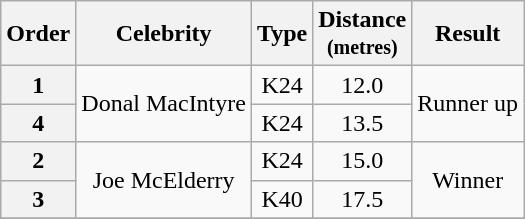<table class="wikitable plainrowheaders" style="text-align:center;">
<tr>
<th>Order</th>
<th>Celebrity</th>
<th>Type</th>
<th>Distance<br> <small>(metres)</small></th>
<th>Result</th>
</tr>
<tr>
<th>1</th>
<td rowspan=2>Donal MacIntyre</td>
<td>K24</td>
<td>12.0</td>
<td rowspan=2>Runner up</td>
</tr>
<tr>
<th>4</th>
<td>K24</td>
<td>13.5</td>
</tr>
<tr>
<th>2</th>
<td rowspan=2>Joe McElderry</td>
<td>K24</td>
<td>15.0</td>
<td rowspan=2>Winner</td>
</tr>
<tr>
<th>3</th>
<td>K40</td>
<td>17.5</td>
</tr>
<tr>
</tr>
</table>
